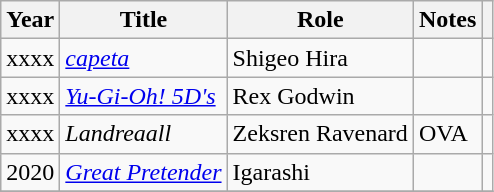<table class="wikitable">
<tr>
<th>Year</th>
<th>Title</th>
<th>Role</th>
<th>Notes</th>
<th></th>
</tr>
<tr>
<td>xxxx</td>
<td><em><a href='#'>capeta</a></em></td>
<td>Shigeo Hira</td>
<td></td>
<td></td>
</tr>
<tr>
<td>xxxx</td>
<td><em><a href='#'>Yu-Gi-Oh! 5D's</a></em></td>
<td>Rex Godwin</td>
<td></td>
<td></td>
</tr>
<tr>
<td>xxxx</td>
<td><em>Landreaall</em></td>
<td>Zeksren Ravenard</td>
<td>OVA</td>
<td></td>
</tr>
<tr>
<td>2020</td>
<td><em><a href='#'>Great Pretender</a></em></td>
<td>Igarashi</td>
<td></td>
<td></td>
</tr>
<tr>
</tr>
</table>
